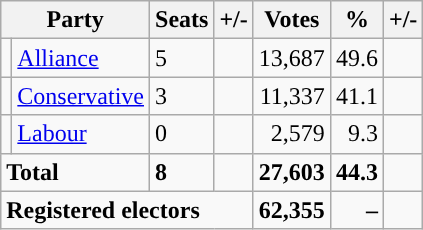<table class="wikitable sortable">
<tr>
<th colspan="2">Party</th>
<th>Seats</th>
<th>+/-</th>
<th>Votes</th>
<th>%</th>
<th>+/-</th>
</tr>
<tr>
<td style="background-color: "></td>
<td><a href='#'>Alliance</a></td>
<td>5</td>
<td></td>
<td style="text-align:right;">13,687</td>
<td style="text-align:right;">49.6</td>
<td style="text-align:right;"></td>
</tr>
<tr>
<td style="background-color: "></td>
<td><a href='#'>Conservative</a></td>
<td>3</td>
<td></td>
<td style="text-align:right;">11,337</td>
<td style="text-align:right;">41.1</td>
<td style="text-align:right;"></td>
</tr>
<tr>
<td style="background-color: "></td>
<td><a href='#'>Labour</a></td>
<td>0</td>
<td></td>
<td style="text-align:right;">2,579</td>
<td style="text-align:right;">9.3</td>
<td style="text-align:right;"></td>
</tr>
<tr>
<td colspan="2"><strong>Total</strong></td>
<td><strong>8</strong></td>
<td></td>
<td style="text-align:right;"><strong>27,603</strong></td>
<td style="text-align:right;"><strong>44.3</strong></td>
<td style="text-align:right;"></td>
</tr>
<tr>
<td colspan="4"><strong>Registered electors</strong></td>
<td style="text-align:right;"><strong>62,355</strong></td>
<td style="text-align:right;"><strong>–</strong></td>
<td style="text-align:right;"></td>
</tr>
</table>
